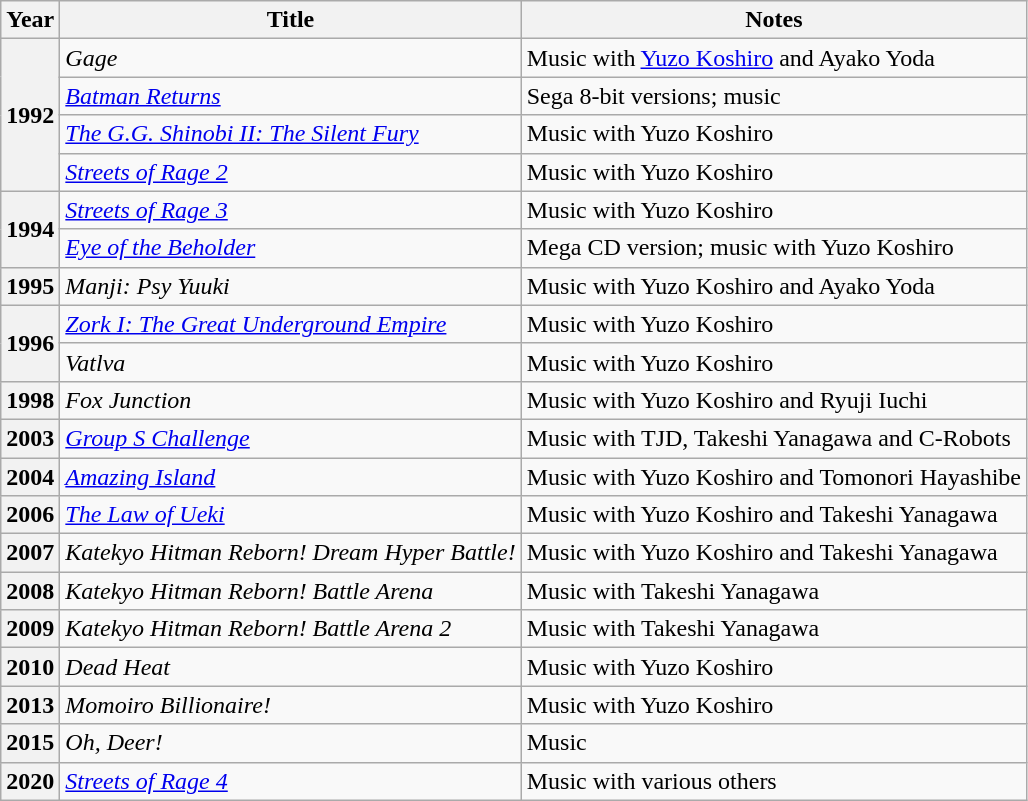<table class="wikitable sortable" width="auto">
<tr>
<th>Year</th>
<th>Title</th>
<th>Notes</th>
</tr>
<tr>
<th rowspan="4">1992</th>
<td><em>Gage</em></td>
<td>Music with <a href='#'>Yuzo Koshiro</a> and Ayako Yoda</td>
</tr>
<tr>
<td><em><a href='#'>Batman Returns</a></em></td>
<td>Sega 8-bit versions; music</td>
</tr>
<tr>
<td><em><a href='#'>The G.G. Shinobi II: The Silent Fury</a></em></td>
<td>Music with Yuzo Koshiro</td>
</tr>
<tr>
<td><em><a href='#'>Streets of Rage 2</a></em></td>
<td>Music with Yuzo Koshiro</td>
</tr>
<tr>
<th rowspan="2">1994</th>
<td><em><a href='#'>Streets of Rage 3</a></em></td>
<td>Music with Yuzo Koshiro</td>
</tr>
<tr>
<td><em><a href='#'>Eye of the Beholder</a></em></td>
<td>Mega CD version; music with Yuzo Koshiro</td>
</tr>
<tr>
<th rowspan="1">1995</th>
<td><em>Manji: Psy Yuuki</em></td>
<td>Music with Yuzo Koshiro and Ayako Yoda</td>
</tr>
<tr>
<th rowspan="2">1996</th>
<td><em><a href='#'>Zork I: The Great Underground Empire</a></em></td>
<td>Music with Yuzo Koshiro</td>
</tr>
<tr>
<td><em>Vatlva</em></td>
<td>Music with Yuzo Koshiro</td>
</tr>
<tr>
<th rowspan="1">1998</th>
<td><em>Fox Junction</em></td>
<td>Music with Yuzo Koshiro and Ryuji Iuchi</td>
</tr>
<tr>
<th rowspan="1">2003</th>
<td><em><a href='#'>Group S Challenge</a></em></td>
<td>Music with TJD, Takeshi Yanagawa and C‑Robots</td>
</tr>
<tr>
<th rowspan="1">2004</th>
<td><em><a href='#'>Amazing Island</a></em></td>
<td>Music with Yuzo Koshiro and Tomonori Hayashibe</td>
</tr>
<tr>
<th rowspan="1">2006</th>
<td><em><a href='#'>The Law of Ueki</a></em></td>
<td>Music with Yuzo Koshiro and Takeshi Yanagawa</td>
</tr>
<tr>
<th rowspan="1">2007</th>
<td><em>Katekyo Hitman Reborn! Dream Hyper Battle!</em></td>
<td>Music with Yuzo Koshiro and Takeshi Yanagawa</td>
</tr>
<tr>
<th rowspan="1">2008</th>
<td><em>Katekyo Hitman Reborn! Battle Arena</em></td>
<td>Music with Takeshi Yanagawa</td>
</tr>
<tr>
<th rowspan="1">2009</th>
<td><em>Katekyo Hitman Reborn! Battle Arena 2</em></td>
<td>Music with Takeshi Yanagawa</td>
</tr>
<tr>
<th rowspan="1">2010</th>
<td><em>Dead Heat</em></td>
<td>Music with Yuzo Koshiro</td>
</tr>
<tr>
<th rowspan="1">2013</th>
<td><em>Momoiro Billionaire!</em></td>
<td>Music with Yuzo Koshiro</td>
</tr>
<tr>
<th rowspan="1">2015</th>
<td><em>Oh, Deer!</em></td>
<td>Music</td>
</tr>
<tr>
<th rowspan="1">2020</th>
<td><em><a href='#'>Streets of Rage 4</a></em></td>
<td>Music with various others</td>
</tr>
</table>
